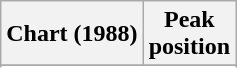<table class="wikitable plainrowheaders sortable">
<tr>
<th scope="col">Chart (1988)</th>
<th scope="col">Peak<br>position</th>
</tr>
<tr>
</tr>
<tr>
</tr>
<tr>
</tr>
</table>
